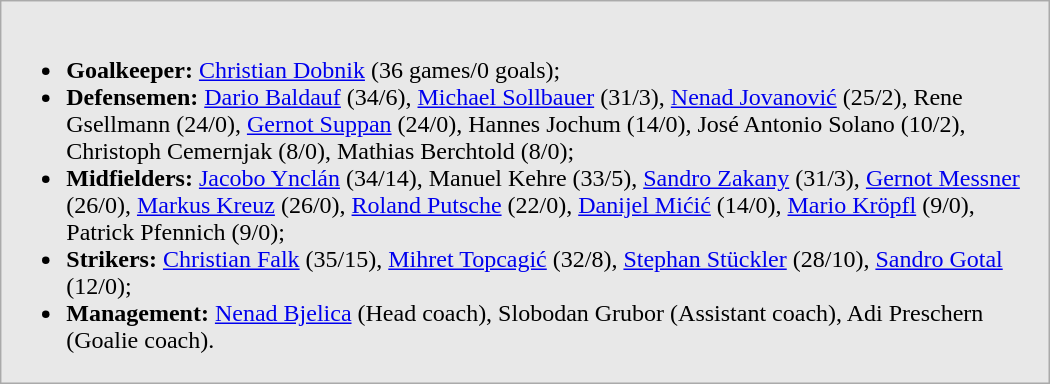<table class="wikitable" width="700">
<tr>
<td bgcolor="#E8E8E8" width="700"><br><ul><li><strong>Goalkeeper:</strong> <a href='#'>Christian Dobnik</a> (36 games/0 goals);</li><li><strong>Defensemen:</strong> <a href='#'>Dario Baldauf</a> (34/6), <a href='#'>Michael Sollbauer</a> (31/3), <a href='#'>Nenad Jovanović</a> (25/2), Rene Gsellmann (24/0), <a href='#'>Gernot Suppan</a> (24/0), Hannes Jochum (14/0), José Antonio Solano (10/2), Christoph Cemernjak (8/0), Mathias Berchtold (8/0);</li><li><strong>Midfielders:</strong> <a href='#'>Jacobo Ynclán</a> (34/14), Manuel Kehre (33/5), <a href='#'>Sandro Zakany</a> (31/3), <a href='#'>Gernot Messner</a> (26/0), <a href='#'>Markus Kreuz</a> (26/0), <a href='#'>Roland Putsche</a> (22/0), <a href='#'>Danijel Mićić</a> (14/0), <a href='#'>Mario Kröpfl</a> (9/0), Patrick Pfennich (9/0);</li><li><strong>Strikers:</strong> <a href='#'>Christian Falk</a> (35/15), <a href='#'>Mihret Topcagić</a> (32/8), <a href='#'>Stephan Stückler</a> (28/10), <a href='#'>Sandro Gotal</a> (12/0);</li><li><strong>Management:</strong> <a href='#'>Nenad Bjelica</a> (Head coach), Slobodan Grubor (Assistant coach), Adi Preschern (Goalie coach).</li></ul></td>
</tr>
</table>
